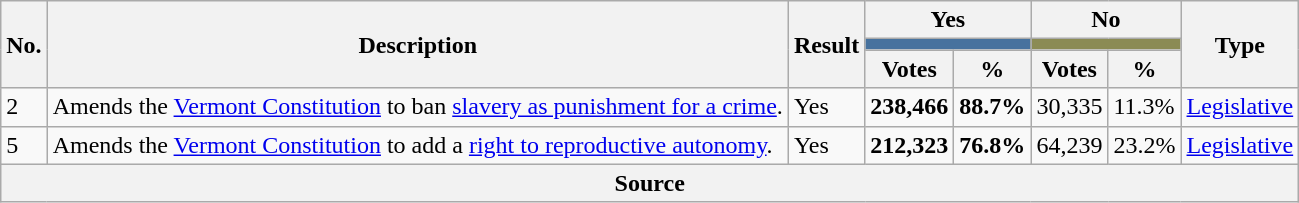<table class="wikitable">
<tr>
<th rowspan="3">No.</th>
<th rowspan="3">Description</th>
<th rowspan="3">Result</th>
<th colspan="2">Yes</th>
<th colspan="2">No</th>
<th rowspan="3">Type</th>
</tr>
<tr>
<th colspan="2" style="background: #47729E;";></th>
<th colspan="2" style="background: #8B8B54;";></th>
</tr>
<tr>
<th>Votes</th>
<th>%</th>
<th>Votes</th>
<th>%</th>
</tr>
<tr>
<td>2</td>
<td>Amends the <a href='#'>Vermont Constitution</a> to ban <a href='#'>slavery as punishment for a crime</a>.</td>
<td> Yes</td>
<td><strong>238,466</strong></td>
<td><strong>88.7%</strong></td>
<td>30,335</td>
<td>11.3%</td>
<td><a href='#'>Legislative</a></td>
</tr>
<tr>
<td>5</td>
<td>Amends the <a href='#'>Vermont Constitution</a> to add a <a href='#'>right to reproductive autonomy</a>.</td>
<td> Yes</td>
<td><strong>212,323</strong></td>
<td><strong>76.8%</strong></td>
<td>64,239</td>
<td>23.2%</td>
<td><a href='#'>Legislative</a></td>
</tr>
<tr>
<th colspan="8">Source</th>
</tr>
</table>
